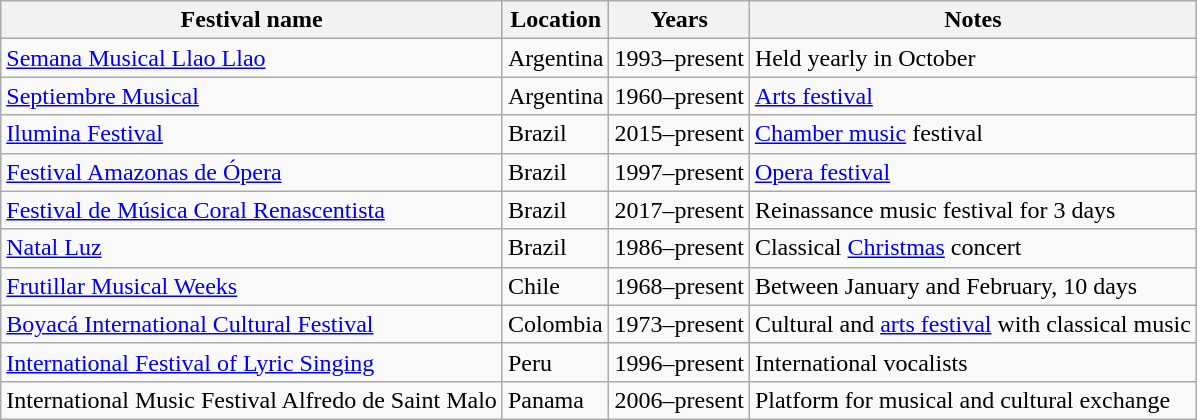<table class="wikitable sortable">
<tr>
<th>Festival name</th>
<th>Location</th>
<th>Years</th>
<th>Notes</th>
</tr>
<tr>
<td><a href='#'>Semana Musical Llao Llao</a></td>
<td>Argentina</td>
<td>1993–present</td>
<td>Held yearly in October</td>
</tr>
<tr>
<td><a href='#'>Septiembre Musical</a></td>
<td>Argentina</td>
<td>1960–present</td>
<td><a href='#'>Arts festival</a></td>
</tr>
<tr>
<td><a href='#'>Ilumina Festival</a></td>
<td>Brazil</td>
<td>2015–present</td>
<td><a href='#'>Chamber music</a> festival</td>
</tr>
<tr>
<td><a href='#'>Festival Amazonas de Ópera</a></td>
<td>Brazil</td>
<td>1997–present</td>
<td><a href='#'>Opera festival</a></td>
</tr>
<tr>
<td><a href='#'>Festival de Música Coral Renascentista</a></td>
<td>Brazil</td>
<td>2017–present</td>
<td>Reinassance music festival for 3 days</td>
</tr>
<tr>
<td><a href='#'>Natal Luz</a></td>
<td>Brazil</td>
<td>1986–present</td>
<td>Classical <a href='#'>Christmas</a> concert</td>
</tr>
<tr>
<td><a href='#'>Frutillar Musical Weeks</a></td>
<td>Chile</td>
<td>1968–present</td>
<td>Between January and February, 10 days</td>
</tr>
<tr>
<td><a href='#'>Boyacá International Cultural Festival</a></td>
<td>Colombia</td>
<td>1973–present</td>
<td>Cultural and <a href='#'>arts festival</a> with classical music</td>
</tr>
<tr>
<td><a href='#'>International Festival of Lyric Singing</a></td>
<td>Peru</td>
<td>1996–present</td>
<td>International vocalists</td>
</tr>
<tr>
<td>International Music Festival Alfredo de Saint Malo</td>
<td>Panama</td>
<td>2006–present</td>
<td>Platform for musical and cultural exchange</td>
</tr>
</table>
